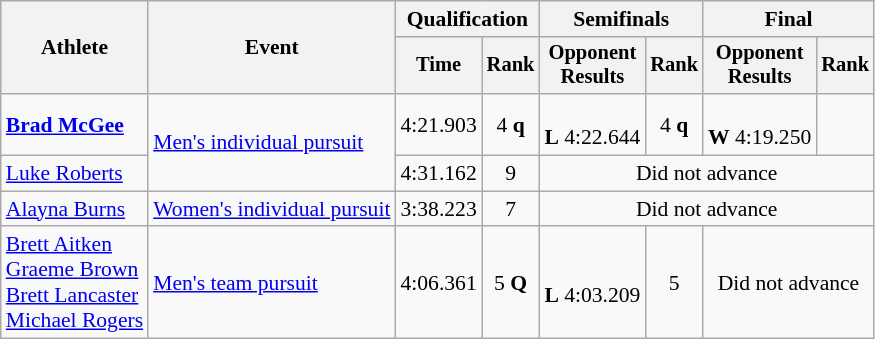<table class=wikitable style="font-size:90%">
<tr>
<th rowspan="2">Athlete</th>
<th rowspan="2">Event</th>
<th colspan="2">Qualification</th>
<th colspan="2">Semifinals</th>
<th colspan="2">Final</th>
</tr>
<tr style="font-size:95%">
<th>Time</th>
<th>Rank</th>
<th>Opponent<br>Results</th>
<th>Rank</th>
<th>Opponent<br>Results</th>
<th>Rank</th>
</tr>
<tr>
<td align=left><strong><a href='#'>Brad McGee</a></strong></td>
<td align=left rowspan=2><a href='#'>Men's individual pursuit</a></td>
<td align=center>4:21.903</td>
<td align=center>4 <strong>q</strong></td>
<td align=center><br><strong>L</strong> 4:22.644</td>
<td align=center>4 <strong>q</strong></td>
<td align=center><br><strong>W</strong> 4:19.250</td>
<td align=center></td>
</tr>
<tr>
<td align=left><a href='#'>Luke Roberts</a></td>
<td align=center>4:31.162</td>
<td align=center>9</td>
<td align=center colspan=4>Did not advance</td>
</tr>
<tr>
<td align=left><a href='#'>Alayna Burns</a></td>
<td align=left><a href='#'>Women's individual pursuit</a></td>
<td align=center>3:38.223</td>
<td align=center>7</td>
<td align=center colspan=4>Did not advance</td>
</tr>
<tr>
<td align=left><a href='#'>Brett Aitken</a><br> <a href='#'>Graeme Brown</a><br> <a href='#'>Brett Lancaster</a><br> <a href='#'>Michael Rogers</a></td>
<td align=left><a href='#'>Men's team pursuit</a></td>
<td align=center>4:06.361</td>
<td align=center>5 <strong>Q</strong></td>
<td align=center><br> <strong>L</strong> 4:03.209</td>
<td align=center>5</td>
<td align=center colspan=2>Did not advance</td>
</tr>
</table>
